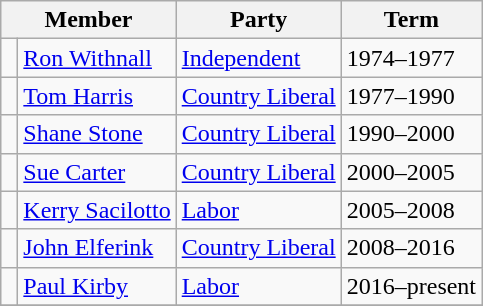<table class="wikitable">
<tr>
<th colspan=2>Member</th>
<th>Party</th>
<th>Term</th>
</tr>
<tr>
<td> </td>
<td><a href='#'>Ron Withnall</a></td>
<td><a href='#'>Independent</a></td>
<td>1974–1977</td>
</tr>
<tr>
<td> </td>
<td><a href='#'>Tom Harris</a></td>
<td><a href='#'>Country Liberal</a></td>
<td>1977–1990</td>
</tr>
<tr>
<td> </td>
<td><a href='#'>Shane Stone</a></td>
<td><a href='#'>Country Liberal</a></td>
<td>1990–2000</td>
</tr>
<tr>
<td> </td>
<td><a href='#'>Sue Carter</a></td>
<td><a href='#'>Country Liberal</a></td>
<td>2000–2005</td>
</tr>
<tr>
<td> </td>
<td><a href='#'>Kerry Sacilotto</a></td>
<td><a href='#'>Labor</a></td>
<td>2005–2008</td>
</tr>
<tr>
<td> </td>
<td><a href='#'>John Elferink</a></td>
<td><a href='#'>Country Liberal</a></td>
<td>2008–2016</td>
</tr>
<tr>
<td> </td>
<td><a href='#'>Paul Kirby</a></td>
<td><a href='#'>Labor</a></td>
<td>2016–present</td>
</tr>
<tr>
</tr>
</table>
